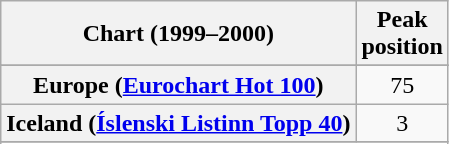<table class="wikitable sortable plainrowheaders" style="text-align:center">
<tr>
<th>Chart (1999–2000)</th>
<th>Peak<br>position</th>
</tr>
<tr>
</tr>
<tr>
<th scope="row">Europe (<a href='#'>Eurochart Hot 100</a>)</th>
<td>75</td>
</tr>
<tr>
<th scope="row">Iceland (<a href='#'>Íslenski Listinn Topp 40</a>)</th>
<td>3</td>
</tr>
<tr>
</tr>
<tr>
</tr>
<tr>
</tr>
<tr>
</tr>
</table>
